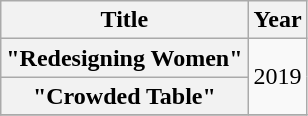<table class="wikitable plainrowheaders" style="text-align:center">
<tr>
<th scope="col">Title</th>
<th scope="col">Year</th>
</tr>
<tr>
<th scope="row">"Redesigning Women"</th>
<td rowspan="2">2019</td>
</tr>
<tr>
<th scope="row">"Crowded Table"</th>
</tr>
<tr>
</tr>
</table>
